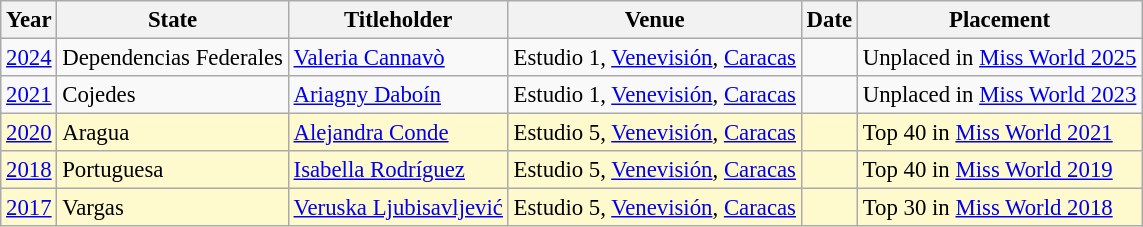<table class="wikitable" style="font-size: 95%;">
<tr>
<th>Year</th>
<th>State</th>
<th>Titleholder</th>
<th>Venue</th>
<th>Date</th>
<th>Placement</th>
</tr>
<tr>
<td><a href='#'>2024</a></td>
<td>Dependencias Federales</td>
<td><a href='#'>Valeria Cannavò</a></td>
<td>Estudio 1, <a href='#'>Venevisión</a>, <a href='#'>Caracas</a></td>
<td></td>
<td>Unplaced in <a href='#'>Miss World 2025</a></td>
</tr>
<tr>
<td><a href='#'>2021</a></td>
<td>Cojedes</td>
<td><a href='#'>Ariagny Daboín</a></td>
<td>Estudio 1, <a href='#'>Venevisión</a>, <a href='#'>Caracas</a></td>
<td></td>
<td>Unplaced in <a href='#'>Miss World 2023</a></td>
</tr>
<tr style="background-color:#FFFACD;">
<td><a href='#'>2020</a></td>
<td>Aragua</td>
<td><a href='#'>Alejandra Conde</a></td>
<td>Estudio 5, <a href='#'>Venevisión</a>, <a href='#'>Caracas</a></td>
<td></td>
<td>Top 40 in <a href='#'>Miss World 2021</a></td>
</tr>
<tr style="background-color:#FFFACD;">
<td><a href='#'>2018</a></td>
<td>Portuguesa</td>
<td><a href='#'>Isabella Rodríguez</a></td>
<td>Estudio 5, <a href='#'>Venevisión</a>, <a href='#'>Caracas</a></td>
<td></td>
<td>Top 40 in <a href='#'>Miss World 2019</a></td>
</tr>
<tr style="background-color:#FFFACD;">
<td><a href='#'>2017</a></td>
<td>Vargas</td>
<td><a href='#'>Veruska Ljubisavljević</a></td>
<td>Estudio 5, <a href='#'>Venevisión</a>, <a href='#'>Caracas</a></td>
<td></td>
<td>Top 30 in <a href='#'>Miss World 2018</a></td>
</tr>
</table>
